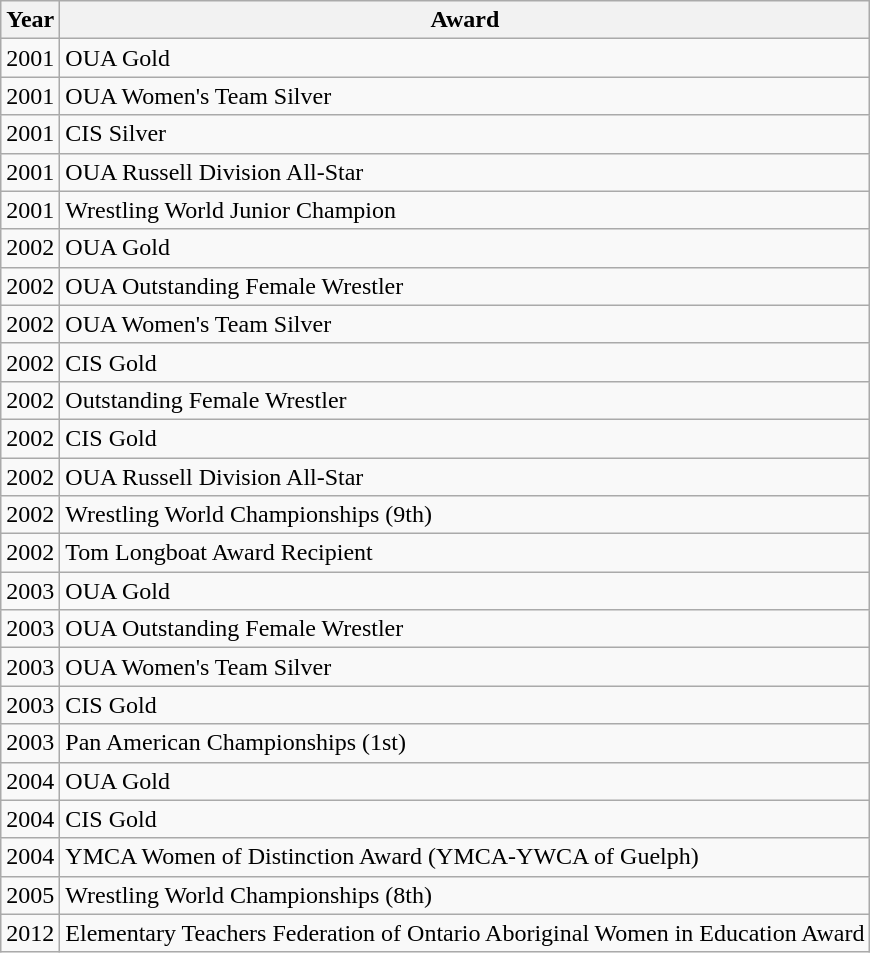<table class="wikitable">
<tr>
<th>Year</th>
<th>Award</th>
</tr>
<tr>
<td>2001</td>
<td>OUA Gold</td>
</tr>
<tr>
<td>2001</td>
<td>OUA Women's Team Silver</td>
</tr>
<tr>
<td>2001</td>
<td>CIS Silver</td>
</tr>
<tr>
<td>2001</td>
<td>OUA Russell Division All-Star</td>
</tr>
<tr>
<td>2001</td>
<td>Wrestling World Junior Champion</td>
</tr>
<tr>
<td>2002</td>
<td>OUA Gold</td>
</tr>
<tr>
<td>2002</td>
<td>OUA Outstanding Female Wrestler</td>
</tr>
<tr>
<td>2002</td>
<td>OUA Women's Team Silver</td>
</tr>
<tr>
<td>2002</td>
<td>CIS Gold</td>
</tr>
<tr>
<td>2002</td>
<td>Outstanding Female Wrestler</td>
</tr>
<tr>
<td>2002</td>
<td>CIS Gold</td>
</tr>
<tr>
<td>2002</td>
<td>OUA Russell Division All-Star</td>
</tr>
<tr>
<td>2002</td>
<td>Wrestling World Championships (9th)</td>
</tr>
<tr>
<td>2002</td>
<td>Tom Longboat Award Recipient</td>
</tr>
<tr>
<td>2003</td>
<td>OUA Gold</td>
</tr>
<tr>
<td>2003</td>
<td>OUA Outstanding Female Wrestler</td>
</tr>
<tr>
<td>2003</td>
<td>OUA Women's Team Silver</td>
</tr>
<tr>
<td>2003</td>
<td>CIS Gold</td>
</tr>
<tr>
<td>2003</td>
<td>Pan American Championships (1st)</td>
</tr>
<tr>
<td>2004</td>
<td>OUA Gold</td>
</tr>
<tr>
<td>2004</td>
<td>CIS Gold</td>
</tr>
<tr>
<td>2004</td>
<td>YMCA Women of Distinction Award (YMCA-YWCA of Guelph)</td>
</tr>
<tr>
<td>2005</td>
<td>Wrestling World Championships (8th)</td>
</tr>
<tr>
<td>2012</td>
<td>Elementary Teachers Federation of Ontario Aboriginal Women in Education Award</td>
</tr>
</table>
